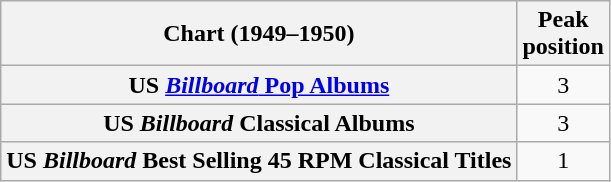<table class="wikitable plainrowheaders" style="text-align:center">
<tr>
<th scope="col">Chart (1949–1950)</th>
<th scope="col">Peak<br>position</th>
</tr>
<tr>
<th scope="row" align="left">US <a href='#'><em>Billboard</em> Pop Albums</a></th>
<td>3</td>
</tr>
<tr>
<th scope="row" align="left">US <em>Billboard</em> Classical Albums</th>
<td>3</td>
</tr>
<tr>
<th scope="row" align="left">US <em>Billboard</em> Best Selling 45 RPM Classical Titles</th>
<td>1</td>
</tr>
</table>
